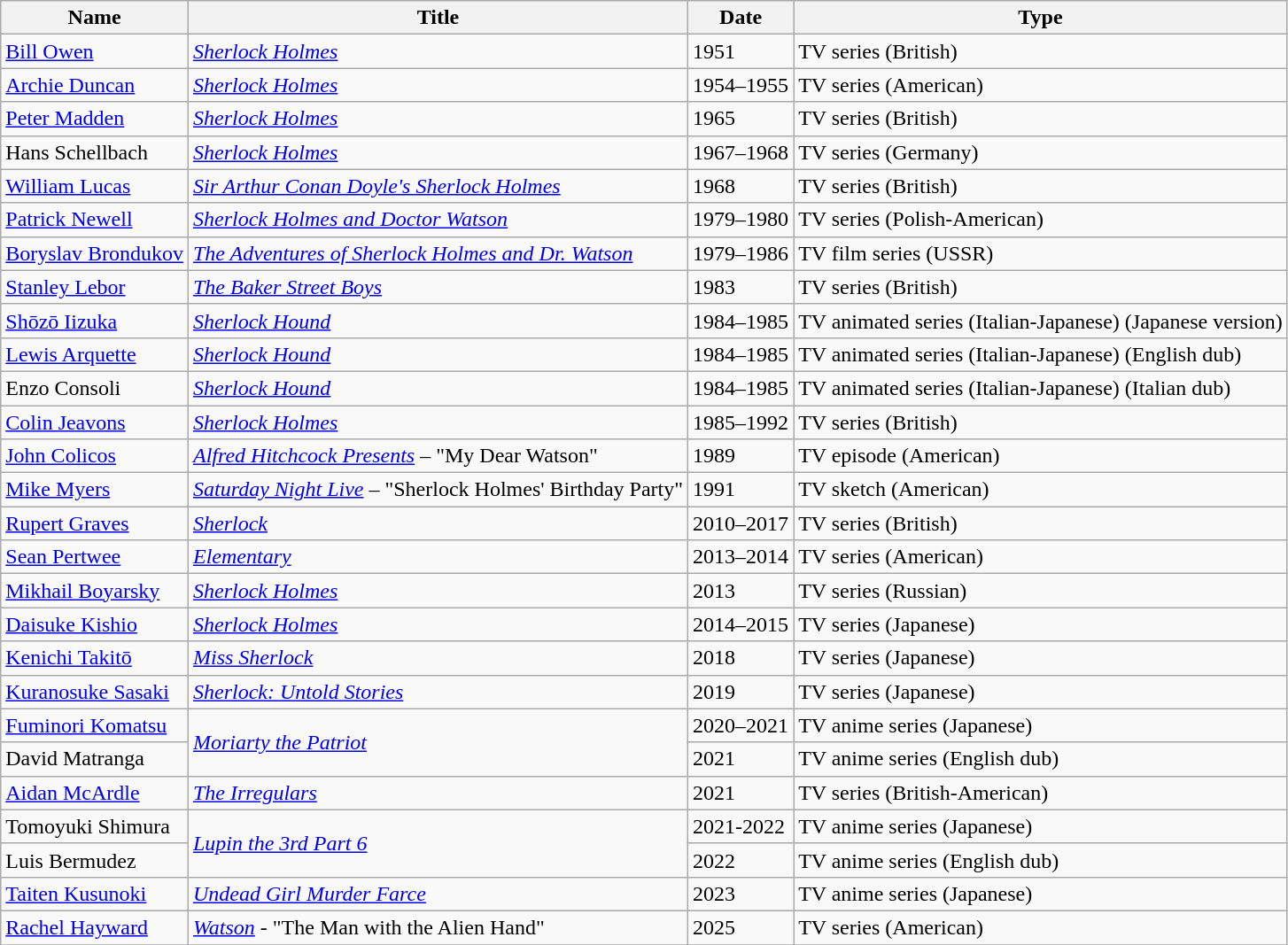<table class="wikitable sortable">
<tr>
<th>Name</th>
<th>Title</th>
<th>Date</th>
<th>Type</th>
</tr>
<tr>
<td><a href='#'>Bill Owen</a></td>
<td><em><a href='#'>Sherlock Holmes</a></em></td>
<td>1951</td>
<td>TV series (British)</td>
</tr>
<tr>
<td><a href='#'>Archie Duncan</a></td>
<td><em><a href='#'>Sherlock Holmes</a></em></td>
<td>1954–1955</td>
<td>TV series (American)</td>
</tr>
<tr>
<td><a href='#'>Peter Madden</a></td>
<td><em><a href='#'>Sherlock Holmes</a></em></td>
<td>1965</td>
<td>TV series (British)</td>
</tr>
<tr>
<td>Hans Schellbach</td>
<td><em><a href='#'>Sherlock Holmes</a></em></td>
<td>1967–1968</td>
<td>TV series (Germany)</td>
</tr>
<tr>
<td><a href='#'>William Lucas</a></td>
<td><em><a href='#'>Sir Arthur Conan Doyle's Sherlock Holmes</a></em></td>
<td>1968</td>
<td>TV series (British)</td>
</tr>
<tr>
<td><a href='#'>Patrick Newell</a></td>
<td><em><a href='#'>Sherlock Holmes and Doctor Watson</a></em></td>
<td>1979–1980</td>
<td>TV series (Polish-American)</td>
</tr>
<tr>
<td><a href='#'>Boryslav Brondukov</a></td>
<td><em><a href='#'>The Adventures of Sherlock Holmes and Dr. Watson</a></em></td>
<td>1979–1986</td>
<td>TV film series (USSR)</td>
</tr>
<tr>
<td><a href='#'>Stanley Lebor</a></td>
<td><em><a href='#'>The Baker Street Boys</a></em></td>
<td>1983</td>
<td>TV series (British)</td>
</tr>
<tr>
<td><a href='#'>Shōzō Iizuka</a></td>
<td><em><a href='#'>Sherlock Hound</a></em></td>
<td>1984–1985</td>
<td>TV animated series (Italian-Japanese) (Japanese version)</td>
</tr>
<tr>
<td><a href='#'>Lewis Arquette</a></td>
<td><em><a href='#'>Sherlock Hound</a></em></td>
<td>1984–1985</td>
<td>TV animated series (Italian-Japanese) (English dub)</td>
</tr>
<tr>
<td>Enzo Consoli</td>
<td><em><a href='#'>Sherlock Hound</a></em></td>
<td>1984–1985</td>
<td>TV animated series (Italian-Japanese) (Italian dub)</td>
</tr>
<tr>
<td><a href='#'>Colin Jeavons</a></td>
<td><em><a href='#'>Sherlock Holmes</a></em></td>
<td>1985–1992</td>
<td>TV series (British)</td>
</tr>
<tr>
<td><a href='#'>John Colicos</a></td>
<td><em><a href='#'>Alfred Hitchcock Presents</a></em> – "My Dear Watson"</td>
<td>1989</td>
<td>TV episode (American)</td>
</tr>
<tr>
<td><a href='#'>Mike Myers</a></td>
<td><em><a href='#'>Saturday Night Live</a></em> – "Sherlock Holmes' Birthday Party"</td>
<td>1991</td>
<td>TV sketch (American)</td>
</tr>
<tr>
<td><a href='#'>Rupert Graves</a></td>
<td><em><a href='#'>Sherlock</a></em></td>
<td>2010–2017</td>
<td>TV series (British)</td>
</tr>
<tr>
<td><a href='#'>Sean Pertwee</a></td>
<td><em><a href='#'>Elementary</a></em></td>
<td>2013–2014</td>
<td>TV series (American)</td>
</tr>
<tr>
<td><a href='#'>Mikhail Boyarsky</a></td>
<td><em><a href='#'>Sherlock Holmes</a></em></td>
<td>2013</td>
<td>TV series (Russian)</td>
</tr>
<tr>
<td><a href='#'>Daisuke Kishio</a></td>
<td><em><a href='#'>Sherlock Holmes</a></em></td>
<td>2014–2015</td>
<td>TV series (Japanese)</td>
</tr>
<tr>
<td><a href='#'>Kenichi Takitō</a></td>
<td><em><a href='#'>Miss Sherlock</a></em></td>
<td>2018</td>
<td>TV series (Japanese)</td>
</tr>
<tr>
<td><a href='#'>Kuranosuke Sasaki</a></td>
<td><em><a href='#'>Sherlock: Untold Stories</a></em></td>
<td>2019</td>
<td>TV series (Japanese)</td>
</tr>
<tr>
<td><a href='#'>Fuminori Komatsu</a></td>
<td rowspan="2"><em><a href='#'>Moriarty the Patriot</a></em></td>
<td>2020–2021</td>
<td>TV anime series (Japanese)</td>
</tr>
<tr>
<td>David Matranga</td>
<td>2021</td>
<td>TV anime series (English dub)</td>
</tr>
<tr>
<td><a href='#'>Aidan McArdle</a></td>
<td><em><a href='#'>The Irregulars</a></em></td>
<td>2021</td>
<td>TV series (British-American)</td>
</tr>
<tr>
<td>Tomoyuki Shimura</td>
<td rowspan="2"><em><a href='#'>Lupin the 3rd Part 6</a></em></td>
<td>2021-2022</td>
<td>TV anime series (Japanese)</td>
</tr>
<tr>
<td>Luis Bermudez</td>
<td>2022</td>
<td>TV anime series (English dub)</td>
</tr>
<tr>
<td><a href='#'>Taiten Kusunoki</a></td>
<td><em><a href='#'>Undead Girl Murder Farce</a></em></td>
<td>2023</td>
<td>TV anime series (Japanese)</td>
</tr>
<tr>
<td><a href='#'>Rachel Hayward</a></td>
<td><em><a href='#'>Watson</a></em> - "The Man with the Alien Hand"</td>
<td>2025</td>
<td>TV series (American)</td>
</tr>
<tr>
</tr>
</table>
